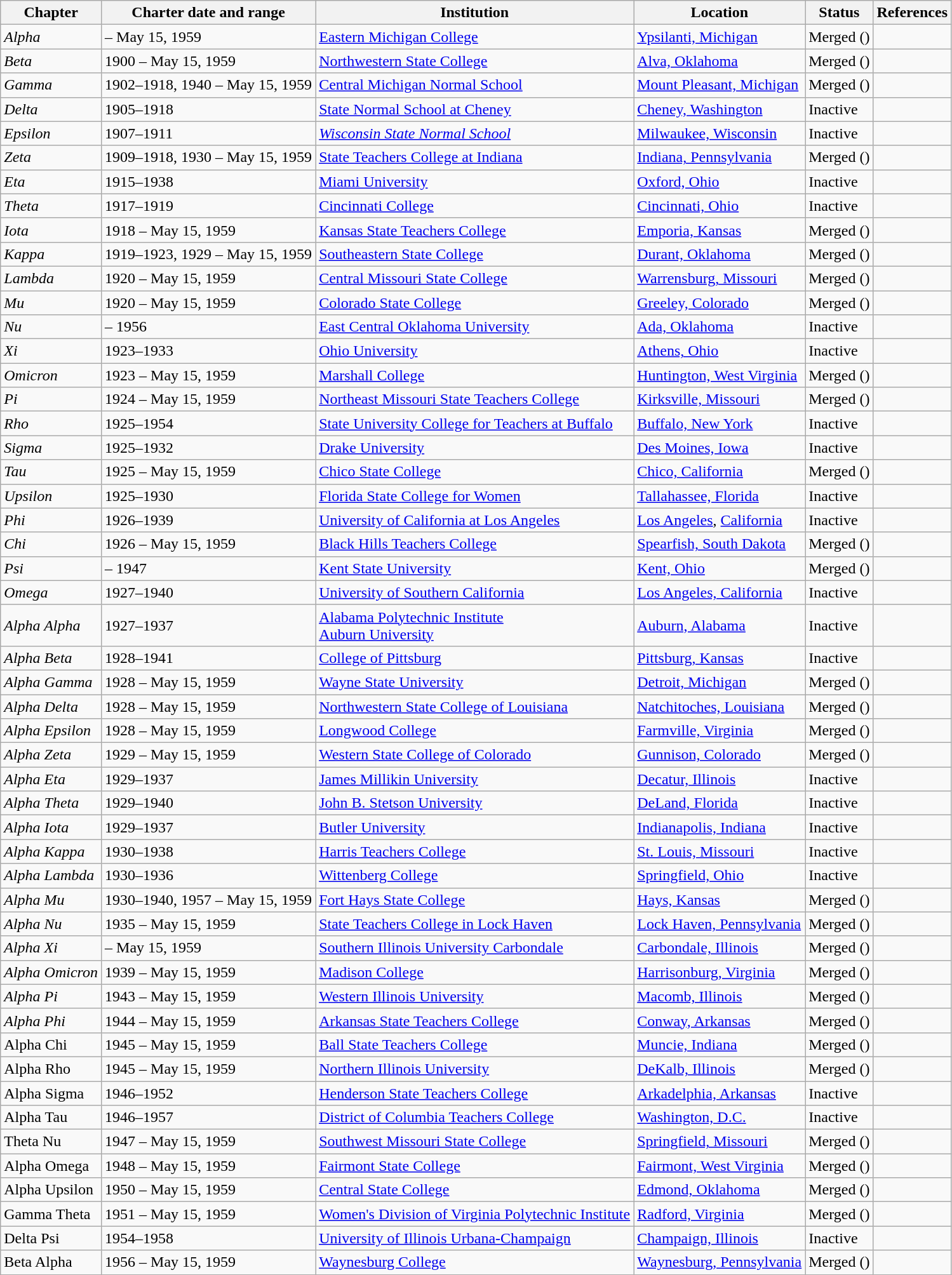<table class="wikitable sortable">
<tr>
<th>Chapter</th>
<th>Charter date and range</th>
<th>Institution</th>
<th>Location</th>
<th>Status</th>
<th>References</th>
</tr>
<tr>
<td><em>Alpha</em></td>
<td> – May 15, 1959</td>
<td><a href='#'>Eastern Michigan College</a></td>
<td><a href='#'>Ypsilanti, Michigan</a></td>
<td>Merged (<strong></strong>)</td>
<td></td>
</tr>
<tr>
<td><em>Beta</em></td>
<td>1900 – May 15, 1959</td>
<td><a href='#'>Northwestern State College</a></td>
<td><a href='#'>Alva, Oklahoma</a></td>
<td>Merged (<strong></strong>)</td>
<td></td>
</tr>
<tr>
<td><em>Gamma</em></td>
<td>1902–1918, 1940 – May 15, 1959</td>
<td><a href='#'>Central Michigan Normal School</a></td>
<td><a href='#'>Mount Pleasant, Michigan</a></td>
<td>Merged (<strong></strong>)</td>
<td></td>
</tr>
<tr>
<td><em>Delta</em></td>
<td>1905–1918</td>
<td><a href='#'>State Normal School at Cheney</a></td>
<td><a href='#'>Cheney, Washington</a></td>
<td>Inactive</td>
<td></td>
</tr>
<tr>
<td><em>Epsilon</em></td>
<td>1907–1911</td>
<td><em><a href='#'>Wisconsin State Normal School</a></em></td>
<td><a href='#'>Milwaukee, Wisconsin</a></td>
<td>Inactive</td>
<td></td>
</tr>
<tr>
<td><em>Zeta</em></td>
<td>1909–1918, 1930 – May 15, 1959</td>
<td><a href='#'>State Teachers College at Indiana</a></td>
<td><a href='#'>Indiana, Pennsylvania</a></td>
<td>Merged (<strong></strong>)</td>
<td></td>
</tr>
<tr>
<td><em>Eta</em></td>
<td>1915–1938</td>
<td><a href='#'>Miami University</a></td>
<td><a href='#'>Oxford, Ohio</a></td>
<td>Inactive</td>
<td></td>
</tr>
<tr>
<td><em>Theta</em></td>
<td>1917–1919</td>
<td><a href='#'>Cincinnati College</a></td>
<td><a href='#'>Cincinnati, Ohio</a></td>
<td>Inactive</td>
<td></td>
</tr>
<tr>
<td><em>Iota</em></td>
<td>1918 – May 15, 1959</td>
<td><a href='#'>Kansas State Teachers College</a></td>
<td><a href='#'>Emporia, Kansas</a></td>
<td>Merged (<strong></strong>)</td>
<td></td>
</tr>
<tr>
<td><em>Kappa</em></td>
<td>1919–1923, 1929 – May 15, 1959</td>
<td><a href='#'>Southeastern State College</a></td>
<td><a href='#'>Durant, Oklahoma</a></td>
<td>Merged (<strong></strong>)</td>
<td></td>
</tr>
<tr>
<td><em>Lambda</em></td>
<td>1920 – May 15, 1959</td>
<td><a href='#'>Central Missouri State College</a></td>
<td><a href='#'>Warrensburg, Missouri</a></td>
<td>Merged (<strong></strong>)</td>
<td></td>
</tr>
<tr>
<td><em>Mu</em></td>
<td>1920 – May 15, 1959</td>
<td><a href='#'>Colorado State College</a></td>
<td><a href='#'>Greeley, Colorado</a></td>
<td>Merged (<strong></strong>)</td>
<td></td>
</tr>
<tr>
<td><em>Nu</em></td>
<td> – 1956</td>
<td><a href='#'>East Central Oklahoma University</a></td>
<td><a href='#'>Ada, Oklahoma</a></td>
<td>Inactive</td>
<td></td>
</tr>
<tr>
<td><em>Xi</em></td>
<td>1923–1933</td>
<td><a href='#'>Ohio University</a></td>
<td><a href='#'>Athens, Ohio</a></td>
<td>Inactive</td>
<td></td>
</tr>
<tr>
<td><em>Omicron</em></td>
<td>1923 – May 15, 1959</td>
<td><a href='#'>Marshall College</a></td>
<td><a href='#'>Huntington, West Virginia</a></td>
<td>Merged (<strong></strong>)</td>
<td></td>
</tr>
<tr>
<td><em>Pi</em></td>
<td>1924 – May 15, 1959</td>
<td><a href='#'>Northeast Missouri State Teachers College</a></td>
<td><a href='#'>Kirksville, Missouri</a></td>
<td>Merged (<strong></strong>)</td>
<td></td>
</tr>
<tr>
<td><em>Rho</em></td>
<td>1925–1954</td>
<td><a href='#'>State University College for Teachers at Buffalo</a></td>
<td><a href='#'>Buffalo, New York</a></td>
<td>Inactive</td>
<td></td>
</tr>
<tr>
<td><em>Sigma</em></td>
<td>1925–1932</td>
<td><a href='#'>Drake University</a></td>
<td><a href='#'>Des Moines, Iowa</a></td>
<td>Inactive</td>
<td></td>
</tr>
<tr>
<td><em>Tau</em></td>
<td>1925 – May 15, 1959</td>
<td><a href='#'>Chico State College</a></td>
<td><a href='#'>Chico, California</a></td>
<td>Merged (<strong></strong>)</td>
<td></td>
</tr>
<tr>
<td><em>Upsilon</em></td>
<td>1925–1930</td>
<td><a href='#'>Florida State College for Women</a></td>
<td><a href='#'>Tallahassee, Florida</a></td>
<td>Inactive</td>
<td></td>
</tr>
<tr>
<td><em>Phi</em></td>
<td>1926–1939</td>
<td><a href='#'>University of California at Los Angeles</a></td>
<td><a href='#'>Los Angeles</a>, <a href='#'>California</a></td>
<td>Inactive</td>
<td></td>
</tr>
<tr>
<td><em>Chi</em></td>
<td>1926 – May 15, 1959</td>
<td><a href='#'>Black Hills Teachers College</a></td>
<td><a href='#'>Spearfish, South Dakota</a></td>
<td>Merged (<strong></strong>)</td>
<td></td>
</tr>
<tr>
<td><em>Psi</em></td>
<td> – 1947</td>
<td><a href='#'>Kent State University</a></td>
<td><a href='#'>Kent, Ohio</a></td>
<td>Merged (<strong></strong>)</td>
<td></td>
</tr>
<tr>
<td><em>Omega</em></td>
<td>1927–1940</td>
<td><a href='#'>University of Southern California</a></td>
<td><a href='#'>Los Angeles, California</a></td>
<td>Inactive</td>
<td></td>
</tr>
<tr>
<td><em>Alpha Alpha</em></td>
<td>1927–1937</td>
<td><a href='#'>Alabama Polytechnic Institute</a><br><a href='#'>Auburn University</a></td>
<td><a href='#'>Auburn, Alabama</a></td>
<td>Inactive</td>
<td></td>
</tr>
<tr>
<td><em>Alpha Beta</em></td>
<td>1928–1941</td>
<td><a href='#'>College of Pittsburg</a></td>
<td><a href='#'>Pittsburg, Kansas</a></td>
<td>Inactive</td>
<td></td>
</tr>
<tr>
<td><em>Alpha Gamma</em></td>
<td>1928 – May 15, 1959</td>
<td><a href='#'>Wayne State University</a></td>
<td><a href='#'>Detroit, Michigan</a></td>
<td>Merged (<strong></strong>)</td>
<td></td>
</tr>
<tr>
<td><em>Alpha Delta</em></td>
<td>1928 – May 15, 1959</td>
<td><a href='#'>Northwestern State College of Louisiana</a></td>
<td><a href='#'>Natchitoches, Louisiana</a></td>
<td>Merged (<strong></strong>)</td>
<td></td>
</tr>
<tr>
<td><em>Alpha Epsilon</em></td>
<td>1928 – May 15, 1959</td>
<td><a href='#'>Longwood College</a></td>
<td><a href='#'>Farmville, Virginia</a></td>
<td>Merged (<strong></strong>)</td>
<td></td>
</tr>
<tr>
<td><em>Alpha Zeta</em></td>
<td>1929 – May 15, 1959</td>
<td><a href='#'>Western State College of Colorado</a></td>
<td><a href='#'>Gunnison, Colorado</a></td>
<td>Merged (<strong></strong>)</td>
<td></td>
</tr>
<tr>
<td><em>Alpha Eta</em></td>
<td>1929–1937</td>
<td><a href='#'>James Millikin University</a></td>
<td><a href='#'>Decatur, Illinois</a></td>
<td>Inactive</td>
<td></td>
</tr>
<tr>
<td><em>Alpha Theta</em></td>
<td>1929–1940</td>
<td><a href='#'>John B. Stetson University</a></td>
<td><a href='#'>DeLand, Florida</a></td>
<td>Inactive</td>
<td></td>
</tr>
<tr>
<td><em>Alpha Iota</em></td>
<td>1929–1937</td>
<td><a href='#'>Butler University</a></td>
<td><a href='#'>Indianapolis, Indiana</a></td>
<td>Inactive</td>
<td></td>
</tr>
<tr>
<td><em>Alpha Kappa</em></td>
<td>1930–1938</td>
<td><a href='#'>Harris Teachers College</a></td>
<td><a href='#'>St. Louis, Missouri</a></td>
<td>Inactive</td>
<td></td>
</tr>
<tr>
<td><em>Alpha Lambda</em></td>
<td>1930–1936</td>
<td><a href='#'>Wittenberg College</a></td>
<td><a href='#'>Springfield, Ohio</a></td>
<td>Inactive</td>
<td></td>
</tr>
<tr>
<td><em>Alpha Mu</em></td>
<td>1930–1940, 1957 – May 15, 1959</td>
<td><a href='#'>Fort Hays State College</a></td>
<td><a href='#'>Hays, Kansas</a></td>
<td>Merged (<strong></strong>)</td>
<td></td>
</tr>
<tr>
<td><em>Alpha Nu</em></td>
<td>1935 – May 15, 1959</td>
<td><a href='#'>State Teachers College in Lock Haven</a></td>
<td><a href='#'>Lock Haven, Pennsylvania</a></td>
<td>Merged (<strong></strong>)</td>
<td></td>
</tr>
<tr>
<td><em>Alpha Xi</em></td>
<td> – May 15, 1959</td>
<td><a href='#'>Southern Illinois University Carbondale</a></td>
<td><a href='#'>Carbondale, Illinois</a></td>
<td>Merged (<strong></strong>)</td>
<td></td>
</tr>
<tr>
<td><em>Alpha Omicron</em></td>
<td>1939 – May 15, 1959</td>
<td><a href='#'>Madison College</a></td>
<td><a href='#'>Harrisonburg, Virginia</a></td>
<td>Merged (<strong></strong>)</td>
<td></td>
</tr>
<tr>
<td><em>Alpha Pi</em></td>
<td>1943 – May 15, 1959</td>
<td><a href='#'>Western Illinois University</a></td>
<td><a href='#'>Macomb, Illinois</a></td>
<td>Merged (<strong></strong>)</td>
<td></td>
</tr>
<tr>
<td><em>Alpha Phi</em></td>
<td>1944 – May 15, 1959</td>
<td><a href='#'>Arkansas State Teachers College</a></td>
<td><a href='#'>Conway, Arkansas</a></td>
<td>Merged (<strong></strong>)</td>
<td></td>
</tr>
<tr>
<td>Alpha Chi</td>
<td>1945 – May 15, 1959</td>
<td><a href='#'>Ball State Teachers College</a></td>
<td><a href='#'>Muncie, Indiana</a></td>
<td>Merged (<strong></strong>)</td>
<td></td>
</tr>
<tr>
<td>Alpha Rho</td>
<td>1945 – May 15, 1959</td>
<td><a href='#'>Northern Illinois University</a></td>
<td><a href='#'>DeKalb, Illinois</a></td>
<td>Merged (<strong></strong>)</td>
<td></td>
</tr>
<tr>
<td>Alpha Sigma</td>
<td>1946–1952</td>
<td><a href='#'>Henderson State Teachers College</a></td>
<td><a href='#'>Arkadelphia, Arkansas</a></td>
<td>Inactive</td>
<td></td>
</tr>
<tr>
<td>Alpha Tau</td>
<td>1946–1957</td>
<td><a href='#'>District of Columbia Teachers College</a></td>
<td><a href='#'>Washington, D.C.</a></td>
<td>Inactive</td>
<td></td>
</tr>
<tr>
<td>Theta Nu</td>
<td>1947 – May 15, 1959</td>
<td><a href='#'>Southwest Missouri State College</a></td>
<td><a href='#'>Springfield, Missouri</a></td>
<td>Merged (<strong></strong>)</td>
<td></td>
</tr>
<tr>
<td>Alpha Omega</td>
<td>1948 – May 15, 1959</td>
<td><a href='#'>Fairmont State College</a></td>
<td><a href='#'>Fairmont, West Virginia</a></td>
<td>Merged (<strong></strong>)</td>
<td></td>
</tr>
<tr>
<td>Alpha Upsilon</td>
<td>1950 – May 15, 1959</td>
<td><a href='#'>Central State College</a></td>
<td><a href='#'>Edmond, Oklahoma</a></td>
<td>Merged (<strong></strong>)</td>
<td></td>
</tr>
<tr>
<td>Gamma Theta</td>
<td>1951 – May 15, 1959</td>
<td><a href='#'>Women's Division of Virginia Polytechnic Institute</a></td>
<td><a href='#'>Radford, Virginia</a></td>
<td>Merged (<strong></strong>)</td>
<td></td>
</tr>
<tr>
<td>Delta Psi</td>
<td>1954–1958</td>
<td><a href='#'>University of Illinois Urbana-Champaign</a></td>
<td><a href='#'>Champaign, Illinois</a></td>
<td>Inactive</td>
<td></td>
</tr>
<tr>
<td>Beta Alpha</td>
<td>1956 – May 15, 1959</td>
<td><a href='#'>Waynesburg College</a></td>
<td><a href='#'>Waynesburg, Pennsylvania</a></td>
<td>Merged (<strong></strong>)</td>
<td></td>
</tr>
</table>
